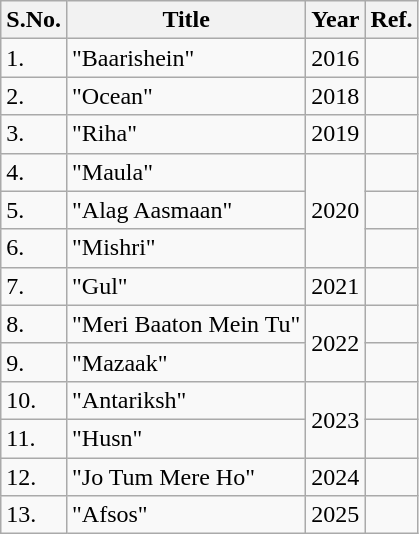<table class="wikitable sortable">
<tr>
<th>S.No.</th>
<th>Title</th>
<th>Year</th>
<th>Ref.</th>
</tr>
<tr>
<td>1.</td>
<td>"Baarishein"</td>
<td>2016</td>
<td></td>
</tr>
<tr>
<td>2.</td>
<td>"Ocean"</td>
<td>2018</td>
<td></td>
</tr>
<tr>
<td>3.</td>
<td>"Riha"</td>
<td>2019</td>
<td></td>
</tr>
<tr>
<td>4.</td>
<td>"Maula"</td>
<td rowspan="3">2020</td>
<td></td>
</tr>
<tr>
<td>5.</td>
<td>"Alag Aasmaan"</td>
<td></td>
</tr>
<tr>
<td>6.</td>
<td>"Mishri"</td>
<td></td>
</tr>
<tr>
<td>7.</td>
<td>"Gul"</td>
<td>2021</td>
<td></td>
</tr>
<tr>
<td>8.</td>
<td>"Meri Baaton Mein Tu"</td>
<td rowspan="2">2022</td>
<td></td>
</tr>
<tr>
<td>9.</td>
<td>"Mazaak"</td>
<td></td>
</tr>
<tr>
<td>10.</td>
<td>"Antariksh"</td>
<td rowspan="2">2023</td>
<td></td>
</tr>
<tr>
<td>11.</td>
<td>"Husn"</td>
<td></td>
</tr>
<tr>
<td>12.</td>
<td>"Jo Tum Mere Ho"</td>
<td>2024</td>
<td></td>
</tr>
<tr>
<td>13.</td>
<td>"Afsos"</td>
<td>2025</td>
<td></td>
</tr>
</table>
